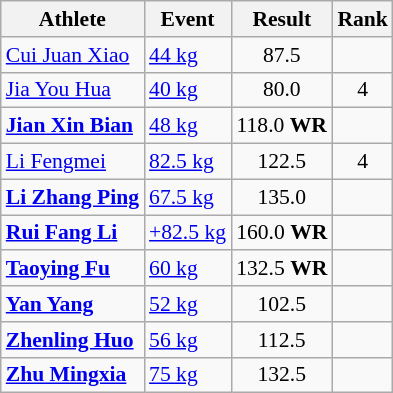<table class=wikitable style="font-size:90%">
<tr>
<th>Athlete</th>
<th>Event</th>
<th>Result</th>
<th>Rank</th>
</tr>
<tr>
<td><a href='#'>Cui Juan Xiao</a></td>
<td><a href='#'>44 kg</a></td>
<td style="text-align:center;">87.5</td>
<td style="text-align:center;"></td>
</tr>
<tr>
<td><a href='#'>Jia You Hua</a></td>
<td><a href='#'>40 kg</a></td>
<td style="text-align:center;">80.0</td>
<td style="text-align:center;">4</td>
</tr>
<tr>
<td><strong><a href='#'>Jian Xin Bian</a></strong></td>
<td><a href='#'>48 kg</a></td>
<td style="text-align:center;">118.0 <strong>WR</strong></td>
<td style="text-align:center;"></td>
</tr>
<tr>
<td><a href='#'>Li Fengmei</a></td>
<td><a href='#'>82.5 kg</a></td>
<td style="text-align:center;">122.5</td>
<td style="text-align:center;">4</td>
</tr>
<tr>
<td><strong><a href='#'>Li Zhang Ping</a></strong></td>
<td><a href='#'>67.5 kg</a></td>
<td style="text-align:center;">135.0</td>
<td style="text-align:center;"></td>
</tr>
<tr>
<td><strong><a href='#'>Rui Fang Li</a></strong></td>
<td><a href='#'>+82.5 kg</a></td>
<td style="text-align:center;">160.0 <strong>WR</strong></td>
<td style="text-align:center;"></td>
</tr>
<tr>
<td><strong><a href='#'>Taoying Fu</a></strong></td>
<td><a href='#'>60 kg</a></td>
<td style="text-align:center;">132.5 <strong>WR</strong></td>
<td style="text-align:center;"></td>
</tr>
<tr>
<td><strong><a href='#'>Yan Yang</a></strong></td>
<td><a href='#'>52 kg</a></td>
<td style="text-align:center;">102.5</td>
<td style="text-align:center;"></td>
</tr>
<tr>
<td><strong><a href='#'>Zhenling Huo</a></strong></td>
<td><a href='#'>56 kg</a></td>
<td style="text-align:center;">112.5</td>
<td style="text-align:center;"></td>
</tr>
<tr>
<td><strong><a href='#'>Zhu Mingxia</a></strong></td>
<td><a href='#'>75 kg</a></td>
<td style="text-align:center;">132.5</td>
<td style="text-align:center;"></td>
</tr>
</table>
